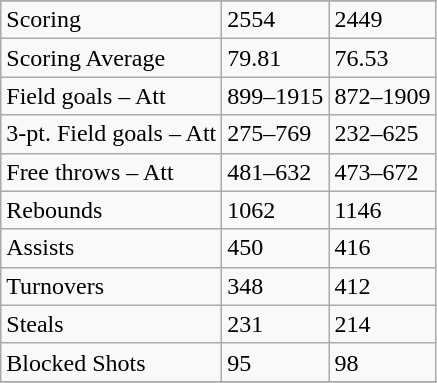<table class="wikitable">
<tr>
</tr>
<tr>
<td>Scoring</td>
<td>2554</td>
<td>2449</td>
</tr>
<tr>
<td>Scoring Average</td>
<td>79.81</td>
<td>76.53</td>
</tr>
<tr>
<td>Field goals – Att</td>
<td>899–1915</td>
<td>872–1909</td>
</tr>
<tr>
<td>3-pt. Field goals – Att</td>
<td>275–769</td>
<td>232–625</td>
</tr>
<tr>
<td>Free throws – Att</td>
<td>481–632</td>
<td>473–672</td>
</tr>
<tr>
<td>Rebounds</td>
<td>1062</td>
<td>1146</td>
</tr>
<tr>
<td>Assists</td>
<td>450</td>
<td>416</td>
</tr>
<tr>
<td>Turnovers</td>
<td>348</td>
<td>412</td>
</tr>
<tr>
<td>Steals</td>
<td>231</td>
<td>214</td>
</tr>
<tr>
<td>Blocked Shots</td>
<td>95</td>
<td>98</td>
</tr>
<tr>
</tr>
</table>
